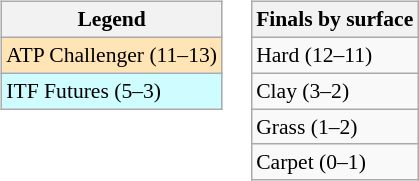<table>
<tr valign=top>
<td><br><table class=wikitable style=font-size:90%>
<tr>
<th>Legend</th>
</tr>
<tr bgcolor=moccasin>
<td>ATP Challenger (11–13)</td>
</tr>
<tr bgcolor=cffcff>
<td>ITF Futures (5–3)</td>
</tr>
</table>
</td>
<td><br><table class=wikitable style=font-size:90%>
<tr>
<th>Finals by surface</th>
</tr>
<tr>
<td>Hard (12–11)</td>
</tr>
<tr>
<td>Clay (3–2)</td>
</tr>
<tr>
<td>Grass (1–2)</td>
</tr>
<tr>
<td>Carpet (0–1)</td>
</tr>
</table>
</td>
</tr>
</table>
